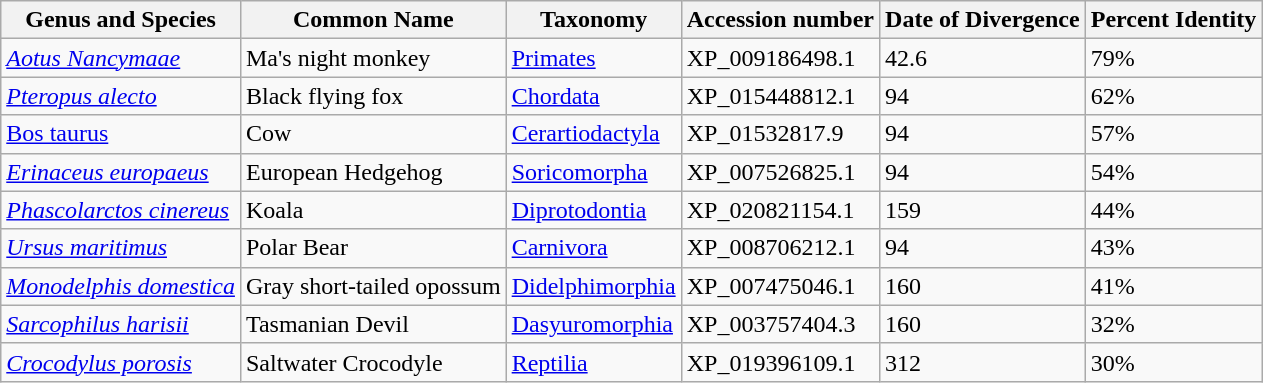<table class="wikitable">
<tr>
<th>Genus and Species</th>
<th>Common Name</th>
<th>Taxonomy</th>
<th>Accession number</th>
<th>Date of Divergence</th>
<th>Percent Identity</th>
</tr>
<tr>
<td><a href='#'><em>Aotus Nancymaae</em></a></td>
<td>Ma's night monkey</td>
<td><a href='#'>Primates</a></td>
<td>XP_009186498.1</td>
<td>42.6</td>
<td>79%</td>
</tr>
<tr>
<td><a href='#'><em>Pteropus alecto</em></a></td>
<td>Black flying fox</td>
<td><a href='#'>Chordata</a></td>
<td>XP_015448812.1</td>
<td>94</td>
<td>62%</td>
</tr>
<tr>
<td><a href='#'>Bos taurus</a></td>
<td>Cow</td>
<td><a href='#'>Cerartiodactyla</a></td>
<td>XP_01532817.9</td>
<td>94</td>
<td>57%</td>
</tr>
<tr>
<td><em><a href='#'>Erinaceus europaeus</a></em></td>
<td>European Hedgehog</td>
<td><a href='#'>Soricomorpha</a></td>
<td>XP_007526825.1</td>
<td>94</td>
<td>54%</td>
</tr>
<tr>
<td><em><a href='#'>Phascolarctos cinereus</a></em></td>
<td>Koala</td>
<td><a href='#'>Diprotodontia</a></td>
<td>XP_020821154.1</td>
<td>159</td>
<td>44%</td>
</tr>
<tr>
<td><em><a href='#'>Ursus maritimus</a></em></td>
<td>Polar Bear</td>
<td><a href='#'>Carnivora</a></td>
<td>XP_008706212.1</td>
<td>94</td>
<td>43%</td>
</tr>
<tr>
<td><em><a href='#'>Monodelphis domestica</a></em></td>
<td>Gray short-tailed opossum</td>
<td><a href='#'>Didelphimorphia</a></td>
<td>XP_007475046.1</td>
<td>160</td>
<td>41%</td>
</tr>
<tr>
<td><em><a href='#'>Sarcophilus harisii</a></em></td>
<td>Tasmanian Devil</td>
<td><a href='#'>Dasyuromorphia</a></td>
<td>XP_003757404.3</td>
<td>160</td>
<td>32%</td>
</tr>
<tr>
<td><em><a href='#'>Crocodylus porosis</a></em></td>
<td>Saltwater Crocodyle</td>
<td><a href='#'>Reptilia</a></td>
<td>XP_019396109.1</td>
<td>312</td>
<td>30%</td>
</tr>
</table>
